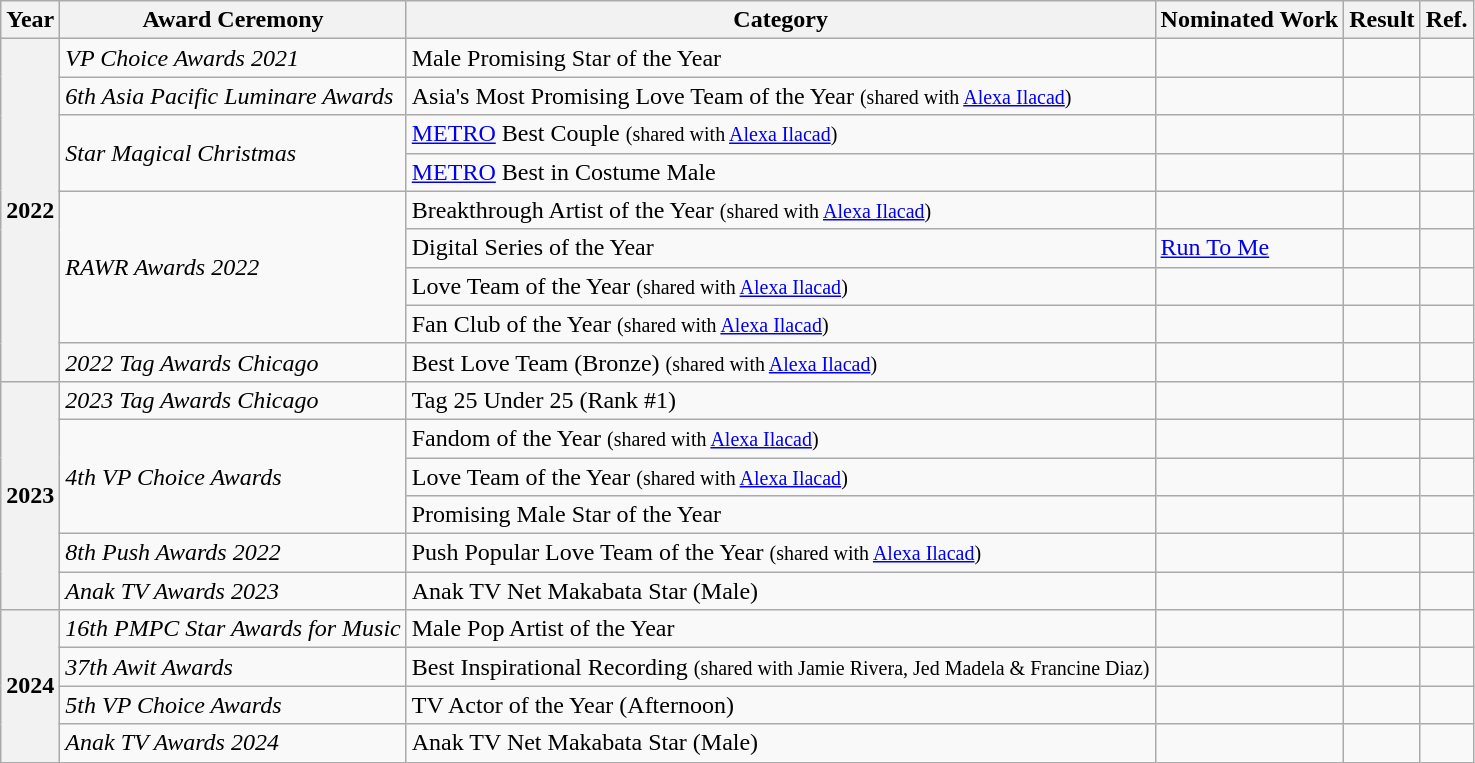<table class="wikitable">
<tr>
<th>Year</th>
<th>Award Ceremony</th>
<th>Category</th>
<th>Nominated Work</th>
<th>Result</th>
<th>Ref.</th>
</tr>
<tr>
<th rowspan="9">2022</th>
<td><em>VP Choice Awards 2021</em></td>
<td>Male Promising Star of the Year</td>
<td></td>
<td></td>
<td></td>
</tr>
<tr>
<td><em>6th Asia Pacific Luminare Awards</em></td>
<td>Asia's Most Promising Love Team of the Year <small>(shared with <a href='#'>Alexa Ilacad</a>)</small></td>
<td></td>
<td></td>
<td></td>
</tr>
<tr>
<td rowspan="2"><em>Star Magical Christmas</em></td>
<td><a href='#'>METRO</a> Best Couple <small>(shared with <a href='#'>Alexa Ilacad</a>)</small></td>
<td></td>
<td></td>
<td></td>
</tr>
<tr>
<td><a href='#'>METRO</a> Best in Costume Male</td>
<td></td>
<td></td>
<td></td>
</tr>
<tr>
<td rowspan="4"><em>RAWR Awards 2022</em></td>
<td>Breakthrough Artist of the Year <small>(shared with <a href='#'>Alexa Ilacad</a>)</small></td>
<td></td>
<td></td>
<td></td>
</tr>
<tr>
<td>Digital Series of the Year</td>
<td><a href='#'>Run To Me</a></td>
<td></td>
<td></td>
</tr>
<tr>
<td>Love Team of the Year <small>(shared with <a href='#'>Alexa Ilacad</a>)</small></td>
<td></td>
<td></td>
<td></td>
</tr>
<tr>
<td>Fan Club of the Year <small>(shared with <a href='#'>Alexa Ilacad</a>)</small></td>
<td></td>
<td></td>
<td></td>
</tr>
<tr>
<td><em>2022 Tag Awards Chicago</em></td>
<td>Best Love Team (Bronze) <small>(shared with <a href='#'>Alexa Ilacad</a>)</small></td>
<td></td>
<td></td>
<td></td>
</tr>
<tr>
<th rowspan="6">2023</th>
<td><em>2023 Tag Awards Chicago</em></td>
<td>Tag 25 Under 25 (Rank #1)</td>
<td></td>
<td></td>
<td></td>
</tr>
<tr>
<td rowspan="3"><em>4th VP Choice Awards</em></td>
<td>Fandom of the Year <small>(shared with <a href='#'>Alexa Ilacad</a>)</small></td>
<td></td>
<td></td>
<td></td>
</tr>
<tr>
<td>Love Team of the Year <small>(shared with <a href='#'>Alexa Ilacad</a>)</small></td>
<td></td>
<td></td>
<td></td>
</tr>
<tr>
<td>Promising Male Star of the Year</td>
<td></td>
<td></td>
<td></td>
</tr>
<tr>
<td><em>8th Push Awards 2022</em></td>
<td>Push Popular Love Team of the Year <small>(shared with <a href='#'>Alexa Ilacad</a>)</small></td>
<td></td>
<td></td>
<td></td>
</tr>
<tr>
<td><em>Anak TV Awards 2023</em></td>
<td>Anak TV Net Makabata Star (Male)</td>
<td></td>
<td></td>
<td></td>
</tr>
<tr>
<th rowspan="4">2024</th>
<td><em>16th PMPC Star Awards for Music</em></td>
<td>Male Pop Artist of the Year</td>
<td></td>
<td></td>
<td></td>
</tr>
<tr>
<td><em>37th Awit Awards</em></td>
<td>Best Inspirational Recording <small>(shared with Jamie Rivera, Jed Madela & Francine Diaz)</small></td>
<td></td>
<td></td>
<td></td>
</tr>
<tr>
<td><em>5th VP Choice Awards</em></td>
<td>TV Actor of the Year (Afternoon)</td>
<td></td>
<td></td>
<td></td>
</tr>
<tr>
<td><em>Anak TV Awards 2024</em></td>
<td>Anak TV Net Makabata Star (Male)</td>
<td></td>
<td></td>
<td></td>
</tr>
</table>
